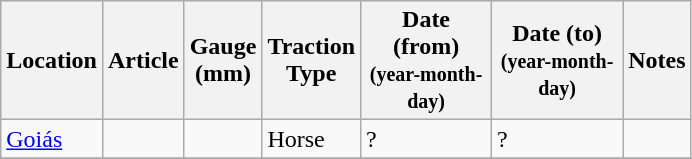<table class="wikitable sortable">
<tr>
<th>Location</th>
<th>Article</th>
<th>Gauge<br> (mm)</th>
<th>Traction<br>Type</th>
<th width=80px>Date (from)<br><small>(year-month-day)</small></th>
<th width=80px>Date (to)<br><small>(year-month-day)</small></th>
<th>Notes</th>
</tr>
<tr>
<td><a href='#'>Goiás</a></td>
<td> </td>
<td align=right></td>
<td>Horse</td>
<td>?</td>
<td>?</td>
<td> </td>
</tr>
<tr>
</tr>
</table>
